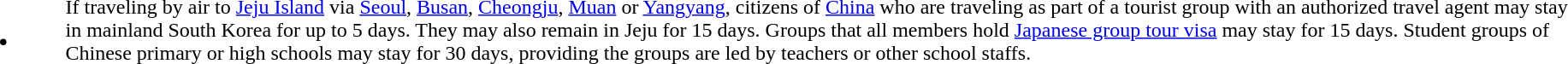<table>
<tr>
<td class="nowrap" style="padding:0 2em 0 0"><br><ul><li></li></ul></td>
<td>If traveling by air to <a href='#'>Jeju Island</a> via <a href='#'>Seoul</a>, <a href='#'>Busan</a>, <a href='#'>Cheongju</a>, <a href='#'>Muan</a> or <a href='#'>Yangyang</a>, citizens of <a href='#'>China</a> who are traveling as part of a tourist group with an authorized travel agent may stay in mainland South Korea for up to 5 days. They may also remain in Jeju for 15 days. Groups that all members hold <a href='#'>Japanese group tour visa</a> may stay for 15 days. Student groups of Chinese primary or high schools may stay for 30 days, providing the groups are led by teachers or other school staffs.</td>
</tr>
</table>
